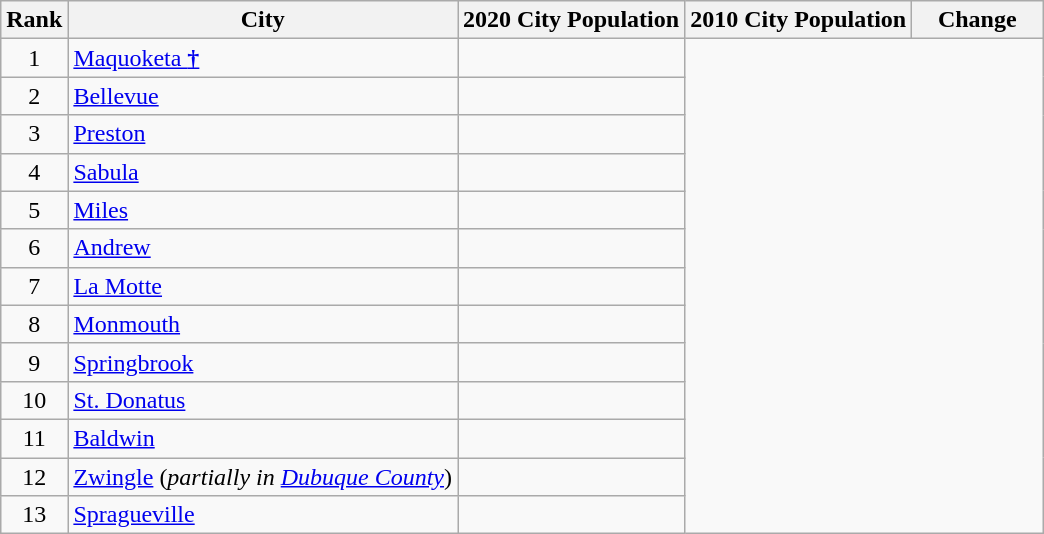<table class="wikitable sortable">
<tr>
<th>Rank</th>
<th>City</th>
<th>2020 City Population</th>
<th>2010 City Population</th>
<th scope="col" style="width: 5em;">Change</th>
</tr>
<tr align=right>
<td align=center>1</td>
<td align=left><a href='#'>Maquoketa <strong>†</strong></a></td>
<td></td>
</tr>
<tr align=right>
<td align=center>2</td>
<td align=left><a href='#'>Bellevue</a></td>
<td></td>
</tr>
<tr align=right>
<td align=center>3</td>
<td align=left><a href='#'>Preston</a></td>
<td></td>
</tr>
<tr align=right>
<td align=center>4</td>
<td align=left><a href='#'>Sabula</a></td>
<td></td>
</tr>
<tr align=right>
<td align=center>5</td>
<td align=left><a href='#'>Miles</a></td>
<td></td>
</tr>
<tr align=right>
<td align=center>6</td>
<td align=left><a href='#'>Andrew</a></td>
<td></td>
</tr>
<tr align=right>
<td align=center>7</td>
<td align=left><a href='#'>La Motte</a></td>
<td></td>
</tr>
<tr align=right>
<td align=center>8</td>
<td align=left><a href='#'>Monmouth</a></td>
<td></td>
</tr>
<tr align=right>
<td align=center>9</td>
<td align=left><a href='#'>Springbrook</a></td>
<td></td>
</tr>
<tr align=right>
<td align=center>10</td>
<td align=left><a href='#'>St. Donatus</a></td>
<td></td>
</tr>
<tr align=right>
<td align=center>11</td>
<td align=left><a href='#'>Baldwin</a></td>
<td></td>
</tr>
<tr align=right>
<td align=center>12</td>
<td align=left><a href='#'>Zwingle</a> (<em>partially in <a href='#'>Dubuque County</a></em>)</td>
<td></td>
</tr>
<tr align=right>
<td align=center>13</td>
<td align=left><a href='#'>Spragueville</a></td>
<td></td>
</tr>
</table>
